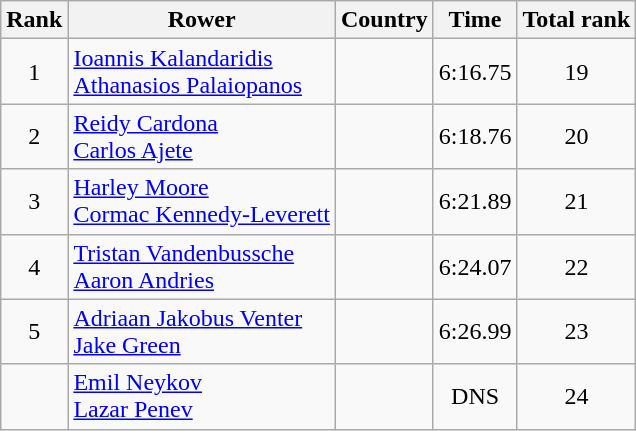<table class="wikitable" style="text-align:center">
<tr>
<th>Rank</th>
<th>Rower</th>
<th>Country</th>
<th>Time</th>
<th>Total rank</th>
</tr>
<tr>
<td>1</td>
<td align="left"><a href='#'>Ioannis Kalandaridis</a><br><a href='#'>Athanasios Palaiopanos</a></td>
<td align="left"></td>
<td>6:16.75</td>
<td>19</td>
</tr>
<tr>
<td>2</td>
<td align="left"><a href='#'>Reidy Cardona</a><br><a href='#'>Carlos Ajete</a></td>
<td align="left"></td>
<td>6:18.76</td>
<td>20</td>
</tr>
<tr>
<td>3</td>
<td align="left"><a href='#'>Harley Moore</a><br><a href='#'>Cormac Kennedy-Leverett</a></td>
<td align="left"></td>
<td>6:21.89</td>
<td>21</td>
</tr>
<tr>
<td>4</td>
<td align="left"><a href='#'>Tristan Vandenbussche</a><br><a href='#'>Aaron Andries</a></td>
<td align="left"></td>
<td>6:24.07</td>
<td>22</td>
</tr>
<tr>
<td>5</td>
<td align="left"><a href='#'>Adriaan Jakobus Venter</a><br><a href='#'>Jake Green</a></td>
<td align="left"></td>
<td>6:26.99</td>
<td>23</td>
</tr>
<tr>
<td></td>
<td align="left"><a href='#'>Emil Neykov</a><br><a href='#'>Lazar Penev</a></td>
<td align="left"></td>
<td>DNS</td>
<td>24</td>
</tr>
</table>
